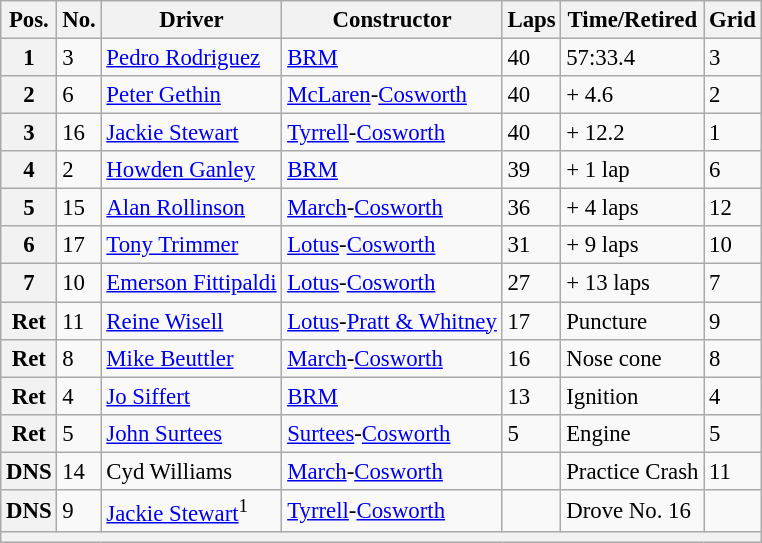<table class="wikitable" style="font-size: 95%;">
<tr>
<th>Pos.</th>
<th>No.</th>
<th>Driver</th>
<th>Constructor</th>
<th>Laps</th>
<th>Time/Retired</th>
<th>Grid</th>
</tr>
<tr>
<th>1</th>
<td>3</td>
<td> <a href='#'>Pedro Rodriguez</a></td>
<td><a href='#'>BRM</a></td>
<td>40</td>
<td>57:33.4</td>
<td>3</td>
</tr>
<tr>
<th>2</th>
<td>6</td>
<td> <a href='#'>Peter Gethin</a></td>
<td><a href='#'>McLaren</a>-<a href='#'>Cosworth</a></td>
<td>40</td>
<td>+ 4.6</td>
<td>2</td>
</tr>
<tr>
<th>3</th>
<td>16</td>
<td> <a href='#'>Jackie Stewart</a></td>
<td><a href='#'>Tyrrell</a>-<a href='#'>Cosworth</a></td>
<td>40</td>
<td>+ 12.2</td>
<td>1</td>
</tr>
<tr>
<th>4</th>
<td>2</td>
<td> <a href='#'>Howden Ganley</a></td>
<td><a href='#'>BRM</a></td>
<td>39</td>
<td>+ 1 lap</td>
<td>6</td>
</tr>
<tr>
<th>5</th>
<td>15</td>
<td> <a href='#'>Alan Rollinson</a></td>
<td><a href='#'>March</a>-<a href='#'>Cosworth</a></td>
<td>36</td>
<td>+ 4 laps</td>
<td>12</td>
</tr>
<tr>
<th>6</th>
<td>17</td>
<td> <a href='#'>Tony Trimmer</a></td>
<td><a href='#'>Lotus</a>-<a href='#'>Cosworth</a></td>
<td>31</td>
<td>+ 9 laps</td>
<td>10</td>
</tr>
<tr>
<th>7</th>
<td>10</td>
<td> <a href='#'>Emerson Fittipaldi</a></td>
<td><a href='#'>Lotus</a>-<a href='#'>Cosworth</a></td>
<td>27</td>
<td>+ 13 laps</td>
<td>7</td>
</tr>
<tr>
<th>Ret</th>
<td>11</td>
<td> <a href='#'>Reine Wisell</a></td>
<td><a href='#'>Lotus</a>-<a href='#'>Pratt & Whitney</a></td>
<td>17</td>
<td>Puncture</td>
<td>9</td>
</tr>
<tr>
<th>Ret</th>
<td>8</td>
<td> <a href='#'>Mike Beuttler</a></td>
<td><a href='#'>March</a>-<a href='#'>Cosworth</a></td>
<td>16</td>
<td>Nose cone</td>
<td>8</td>
</tr>
<tr>
<th>Ret</th>
<td>4</td>
<td> <a href='#'>Jo Siffert</a></td>
<td><a href='#'>BRM</a></td>
<td>13</td>
<td>Ignition</td>
<td>4</td>
</tr>
<tr>
<th>Ret</th>
<td>5</td>
<td> <a href='#'>John Surtees</a></td>
<td><a href='#'>Surtees</a>-<a href='#'>Cosworth</a></td>
<td>5</td>
<td>Engine</td>
<td>5</td>
</tr>
<tr>
<th>DNS</th>
<td>14</td>
<td> Cyd Williams</td>
<td><a href='#'>March</a>-<a href='#'>Cosworth</a></td>
<td></td>
<td>Practice Crash</td>
<td>11</td>
</tr>
<tr>
<th>DNS</th>
<td>9</td>
<td> <a href='#'>Jackie Stewart</a><sup>1</sup></td>
<td><a href='#'>Tyrrell</a>-<a href='#'>Cosworth</a></td>
<td></td>
<td>Drove No. 16</td>
<td></td>
</tr>
<tr>
<th colspan=7></th>
</tr>
</table>
